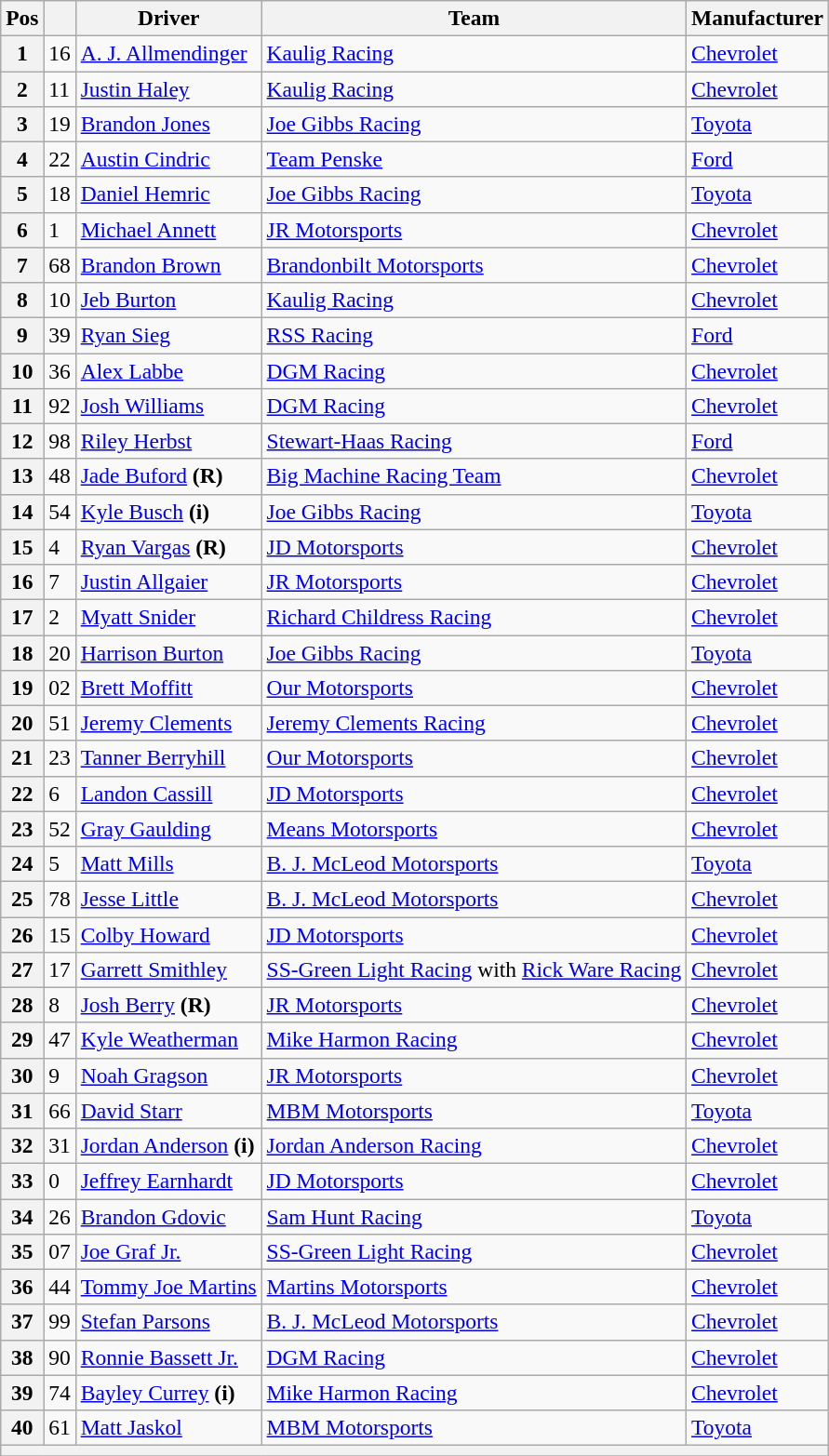<table class="wikitable" style="font-size:98%">
<tr>
<th>Pos</th>
<th></th>
<th>Driver</th>
<th>Team</th>
<th>Manufacturer</th>
</tr>
<tr>
<th>1</th>
<td>16</td>
<td><a href='#'>A. J. Allmendinger</a></td>
<td><a href='#'>Kaulig Racing</a></td>
<td><a href='#'>Chevrolet</a></td>
</tr>
<tr>
<th>2</th>
<td>11</td>
<td><a href='#'>Justin Haley</a></td>
<td><a href='#'>Kaulig Racing</a></td>
<td><a href='#'>Chevrolet</a></td>
</tr>
<tr>
<th>3</th>
<td>19</td>
<td><a href='#'>Brandon Jones</a></td>
<td><a href='#'>Joe Gibbs Racing</a></td>
<td><a href='#'>Toyota</a></td>
</tr>
<tr>
<th>4</th>
<td>22</td>
<td><a href='#'>Austin Cindric</a></td>
<td><a href='#'>Team Penske</a></td>
<td><a href='#'>Ford</a></td>
</tr>
<tr>
<th>5</th>
<td>18</td>
<td><a href='#'>Daniel Hemric</a></td>
<td><a href='#'>Joe Gibbs Racing</a></td>
<td><a href='#'>Toyota</a></td>
</tr>
<tr>
<th>6</th>
<td>1</td>
<td><a href='#'>Michael Annett</a></td>
<td><a href='#'>JR Motorsports</a></td>
<td><a href='#'>Chevrolet</a></td>
</tr>
<tr>
<th>7</th>
<td>68</td>
<td><a href='#'>Brandon Brown</a></td>
<td><a href='#'>Brandonbilt Motorsports</a></td>
<td><a href='#'>Chevrolet</a></td>
</tr>
<tr>
<th>8</th>
<td>10</td>
<td><a href='#'>Jeb Burton</a></td>
<td><a href='#'>Kaulig Racing</a></td>
<td><a href='#'>Chevrolet</a></td>
</tr>
<tr>
<th>9</th>
<td>39</td>
<td><a href='#'>Ryan Sieg</a></td>
<td><a href='#'>RSS Racing</a></td>
<td><a href='#'>Ford</a></td>
</tr>
<tr>
<th>10</th>
<td>36</td>
<td><a href='#'>Alex Labbe</a></td>
<td><a href='#'>DGM Racing</a></td>
<td><a href='#'>Chevrolet</a></td>
</tr>
<tr>
<th>11</th>
<td>92</td>
<td><a href='#'>Josh Williams</a></td>
<td><a href='#'>DGM Racing</a></td>
<td><a href='#'>Chevrolet</a></td>
</tr>
<tr>
<th>12</th>
<td>98</td>
<td><a href='#'>Riley Herbst</a></td>
<td><a href='#'>Stewart-Haas Racing</a></td>
<td><a href='#'>Ford</a></td>
</tr>
<tr>
<th>13</th>
<td>48</td>
<td><a href='#'>Jade Buford</a> <strong>(R)</strong></td>
<td><a href='#'>Big Machine Racing Team</a></td>
<td><a href='#'>Chevrolet</a></td>
</tr>
<tr>
<th>14</th>
<td>54</td>
<td><a href='#'>Kyle Busch</a> <strong>(i)</strong></td>
<td><a href='#'>Joe Gibbs Racing</a></td>
<td><a href='#'>Toyota</a></td>
</tr>
<tr>
<th>15</th>
<td>4</td>
<td><a href='#'>Ryan Vargas</a> <strong>(R)</strong></td>
<td><a href='#'>JD Motorsports</a></td>
<td><a href='#'>Chevrolet</a></td>
</tr>
<tr>
<th>16</th>
<td>7</td>
<td><a href='#'>Justin Allgaier</a></td>
<td><a href='#'>JR Motorsports</a></td>
<td><a href='#'>Chevrolet</a></td>
</tr>
<tr>
<th>17</th>
<td>2</td>
<td><a href='#'>Myatt Snider</a></td>
<td><a href='#'>Richard Childress Racing</a></td>
<td><a href='#'>Chevrolet</a></td>
</tr>
<tr>
<th>18</th>
<td>20</td>
<td><a href='#'>Harrison Burton</a></td>
<td><a href='#'>Joe Gibbs Racing</a></td>
<td><a href='#'>Toyota</a></td>
</tr>
<tr>
<th>19</th>
<td>02</td>
<td><a href='#'>Brett Moffitt</a></td>
<td><a href='#'>Our Motorsports</a></td>
<td><a href='#'>Chevrolet</a></td>
</tr>
<tr>
<th>20</th>
<td>51</td>
<td><a href='#'>Jeremy Clements</a></td>
<td><a href='#'>Jeremy Clements Racing</a></td>
<td><a href='#'>Chevrolet</a></td>
</tr>
<tr>
<th>21</th>
<td>23</td>
<td><a href='#'>Tanner Berryhill</a></td>
<td><a href='#'>Our Motorsports</a></td>
<td><a href='#'>Chevrolet</a></td>
</tr>
<tr>
<th>22</th>
<td>6</td>
<td><a href='#'>Landon Cassill</a></td>
<td><a href='#'>JD Motorsports</a></td>
<td><a href='#'>Chevrolet</a></td>
</tr>
<tr>
<th>23</th>
<td>52</td>
<td><a href='#'>Gray Gaulding</a></td>
<td><a href='#'>Means Motorsports</a></td>
<td><a href='#'>Chevrolet</a></td>
</tr>
<tr>
<th>24</th>
<td>5</td>
<td><a href='#'>Matt Mills</a></td>
<td><a href='#'>B. J. McLeod Motorsports</a></td>
<td><a href='#'>Toyota</a></td>
</tr>
<tr>
<th>25</th>
<td>78</td>
<td><a href='#'>Jesse Little</a></td>
<td><a href='#'>B. J. McLeod Motorsports</a></td>
<td><a href='#'>Chevrolet</a></td>
</tr>
<tr>
<th>26</th>
<td>15</td>
<td><a href='#'>Colby Howard</a></td>
<td><a href='#'>JD Motorsports</a></td>
<td><a href='#'>Chevrolet</a></td>
</tr>
<tr>
<th>27</th>
<td>17</td>
<td><a href='#'>Garrett Smithley</a></td>
<td><a href='#'>SS-Green Light Racing</a> with <a href='#'>Rick Ware Racing</a></td>
<td><a href='#'>Chevrolet</a></td>
</tr>
<tr>
<th>28</th>
<td>8</td>
<td><a href='#'>Josh Berry</a> <strong>(R)</strong></td>
<td><a href='#'>JR Motorsports</a></td>
<td><a href='#'>Chevrolet</a></td>
</tr>
<tr>
<th>29</th>
<td>47</td>
<td><a href='#'>Kyle Weatherman</a></td>
<td><a href='#'>Mike Harmon Racing</a></td>
<td><a href='#'>Chevrolet</a></td>
</tr>
<tr>
<th>30</th>
<td>9</td>
<td><a href='#'>Noah Gragson</a></td>
<td><a href='#'>JR Motorsports</a></td>
<td><a href='#'>Chevrolet</a></td>
</tr>
<tr>
<th>31</th>
<td>66</td>
<td><a href='#'>David Starr</a></td>
<td><a href='#'>MBM Motorsports</a></td>
<td><a href='#'>Toyota</a></td>
</tr>
<tr>
<th>32</th>
<td>31</td>
<td><a href='#'>Jordan Anderson</a> <strong>(i)</strong></td>
<td><a href='#'>Jordan Anderson Racing</a></td>
<td><a href='#'>Chevrolet</a></td>
</tr>
<tr>
<th>33</th>
<td>0</td>
<td><a href='#'>Jeffrey Earnhardt</a></td>
<td><a href='#'>JD Motorsports</a></td>
<td><a href='#'>Chevrolet</a></td>
</tr>
<tr>
<th>34</th>
<td>26</td>
<td><a href='#'>Brandon Gdovic</a></td>
<td><a href='#'>Sam Hunt Racing</a></td>
<td><a href='#'>Toyota</a></td>
</tr>
<tr>
<th>35</th>
<td>07</td>
<td><a href='#'>Joe Graf Jr.</a></td>
<td><a href='#'>SS-Green Light Racing</a></td>
<td><a href='#'>Chevrolet</a></td>
</tr>
<tr>
<th>36</th>
<td>44</td>
<td><a href='#'>Tommy Joe Martins</a></td>
<td><a href='#'>Martins Motorsports</a></td>
<td><a href='#'>Chevrolet</a></td>
</tr>
<tr>
<th>37</th>
<td>99</td>
<td><a href='#'>Stefan Parsons</a></td>
<td><a href='#'>B. J. McLeod Motorsports</a></td>
<td><a href='#'>Chevrolet</a></td>
</tr>
<tr>
<th>38</th>
<td>90</td>
<td><a href='#'>Ronnie Bassett Jr.</a></td>
<td><a href='#'>DGM Racing</a></td>
<td><a href='#'>Chevrolet</a></td>
</tr>
<tr>
<th>39</th>
<td>74</td>
<td><a href='#'>Bayley Currey</a> <strong>(i)</strong></td>
<td><a href='#'>Mike Harmon Racing</a></td>
<td><a href='#'>Chevrolet</a></td>
</tr>
<tr>
<th>40</th>
<td>61</td>
<td><a href='#'>Matt Jaskol</a></td>
<td><a href='#'>MBM Motorsports</a></td>
<td><a href='#'>Toyota</a></td>
</tr>
<tr>
<th colspan="6"></th>
</tr>
<tr>
</tr>
</table>
